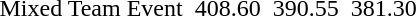<table>
<tr>
<td>Mixed Team Event</td>
<td><br></td>
<td>408.60</td>
<td><br></td>
<td>390.55</td>
<td><br></td>
<td>381.30</td>
</tr>
</table>
